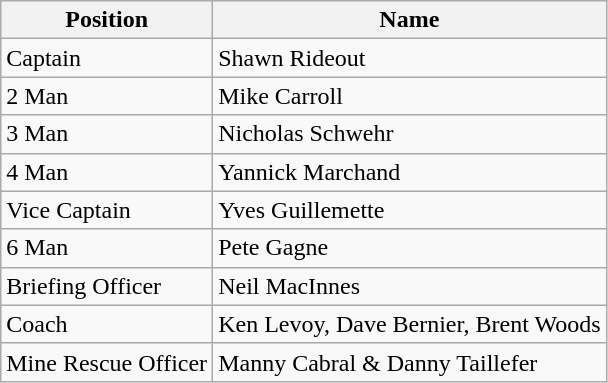<table class="wikitable">
<tr>
<th>Position</th>
<th>Name</th>
</tr>
<tr>
<td>Captain</td>
<td>Shawn Rideout</td>
</tr>
<tr>
<td>2 Man</td>
<td>Mike Carroll</td>
</tr>
<tr>
<td>3 Man</td>
<td>Nicholas Schwehr</td>
</tr>
<tr>
<td>4 Man</td>
<td>Yannick Marchand</td>
</tr>
<tr>
<td>Vice Captain</td>
<td>Yves Guillemette</td>
</tr>
<tr>
<td>6 Man</td>
<td>Pete Gagne</td>
</tr>
<tr>
<td>Briefing Officer</td>
<td>Neil MacInnes</td>
</tr>
<tr>
<td>Coach</td>
<td>Ken Levoy, Dave Bernier, Brent Woods</td>
</tr>
<tr>
<td>Mine Rescue Officer</td>
<td>Manny Cabral & Danny Taillefer</td>
</tr>
</table>
